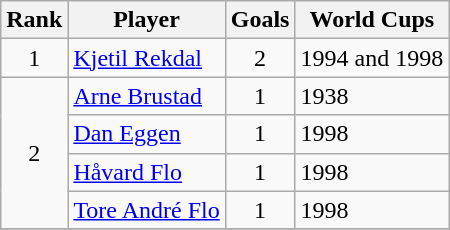<table class="wikitable" style="text-align: left;">
<tr>
<th>Rank</th>
<th>Player</th>
<th>Goals</th>
<th>World Cups</th>
</tr>
<tr>
<td align=center>1</td>
<td><a href='#'>Kjetil Rekdal</a></td>
<td align=center>2</td>
<td>1994 and 1998</td>
</tr>
<tr>
<td rowspan=4 align=center>2</td>
<td><a href='#'>Arne Brustad</a></td>
<td align=center>1</td>
<td>1938</td>
</tr>
<tr>
<td><a href='#'>Dan Eggen</a></td>
<td align=center>1</td>
<td>1998</td>
</tr>
<tr>
<td><a href='#'>Håvard Flo</a></td>
<td align=center>1</td>
<td>1998</td>
</tr>
<tr>
<td><a href='#'>Tore André Flo</a></td>
<td align=center>1</td>
<td>1998</td>
</tr>
<tr>
</tr>
</table>
